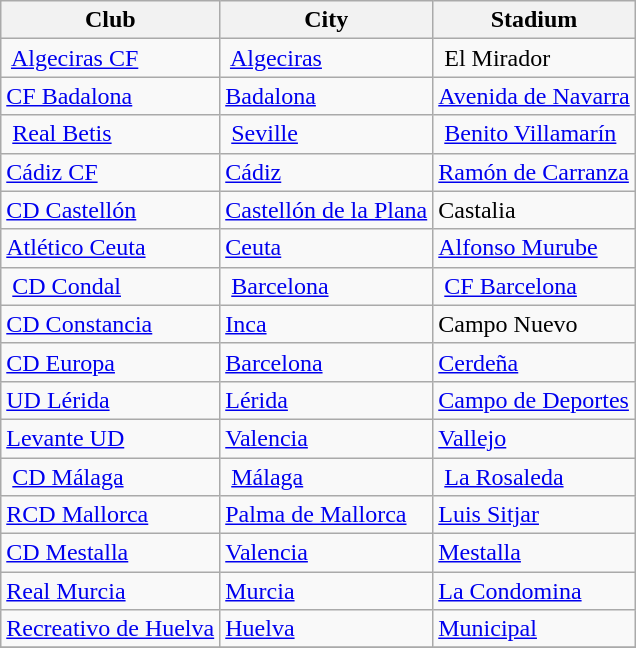<table class="wikitable sortable" style="text-align: left;">
<tr>
<th>Club</th>
<th>City</th>
<th>Stadium</th>
</tr>
<tr>
<td> <a href='#'>Algeciras CF</a></td>
<td> <a href='#'>Algeciras</a></td>
<td> El Mirador</td>
</tr>
<tr>
<td><a href='#'>CF Badalona</a></td>
<td><a href='#'>Badalona</a></td>
<td><a href='#'>Avenida de Navarra</a></td>
</tr>
<tr>
<td> <a href='#'>Real Betis</a></td>
<td> <a href='#'>Seville</a></td>
<td> <a href='#'>Benito Villamarín</a></td>
</tr>
<tr>
<td><a href='#'>Cádiz CF</a></td>
<td><a href='#'>Cádiz</a></td>
<td><a href='#'>Ramón de Carranza</a></td>
</tr>
<tr>
<td><a href='#'>CD Castellón</a></td>
<td><a href='#'>Castellón de la Plana</a></td>
<td>Castalia</td>
</tr>
<tr>
<td><a href='#'>Atlético Ceuta</a></td>
<td><a href='#'>Ceuta</a></td>
<td><a href='#'>Alfonso Murube</a></td>
</tr>
<tr>
<td> <a href='#'>CD Condal</a></td>
<td> <a href='#'>Barcelona</a></td>
<td> <a href='#'>CF Barcelona</a></td>
</tr>
<tr>
<td><a href='#'>CD Constancia</a></td>
<td><a href='#'>Inca</a></td>
<td>Campo Nuevo</td>
</tr>
<tr>
<td><a href='#'>CD Europa</a></td>
<td><a href='#'>Barcelona</a></td>
<td><a href='#'>Cerdeña</a></td>
</tr>
<tr>
<td><a href='#'>UD Lérida</a></td>
<td><a href='#'>Lérida</a></td>
<td><a href='#'>Campo de Deportes</a></td>
</tr>
<tr>
<td><a href='#'>Levante UD</a></td>
<td><a href='#'>Valencia</a></td>
<td><a href='#'>Vallejo</a></td>
</tr>
<tr>
<td> <a href='#'>CD Málaga</a></td>
<td> <a href='#'>Málaga</a></td>
<td> <a href='#'>La Rosaleda</a></td>
</tr>
<tr>
<td><a href='#'>RCD Mallorca</a></td>
<td><a href='#'>Palma de Mallorca</a></td>
<td><a href='#'>Luis Sitjar</a></td>
</tr>
<tr>
<td><a href='#'>CD Mestalla</a></td>
<td><a href='#'>Valencia</a></td>
<td><a href='#'>Mestalla</a></td>
</tr>
<tr>
<td><a href='#'>Real Murcia</a></td>
<td><a href='#'>Murcia</a></td>
<td><a href='#'>La Condomina</a></td>
</tr>
<tr>
<td><a href='#'>Recreativo de Huelva</a></td>
<td><a href='#'>Huelva</a></td>
<td><a href='#'>Municipal</a></td>
</tr>
<tr>
</tr>
</table>
